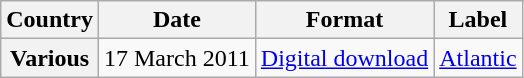<table class="wikitable plainrowheaders">
<tr>
<th scope="col">Country</th>
<th scope="col">Date</th>
<th scope="col">Format</th>
<th scope="col">Label</th>
</tr>
<tr>
<th scope="row">Various</th>
<td>17 March 2011</td>
<td><a href='#'>Digital download</a></td>
<td><a href='#'>Atlantic</a></td>
</tr>
</table>
